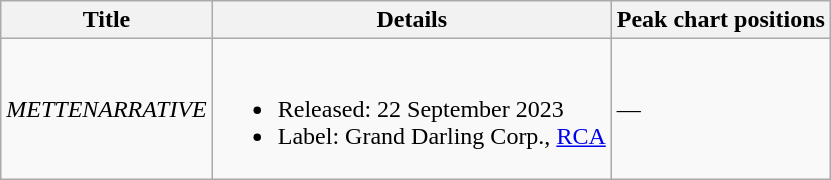<table class="wikitable">
<tr>
<th>Title</th>
<th>Details</th>
<th>Peak chart positions</th>
</tr>
<tr>
<td><em>METTENARRATIVE</em></td>
<td><br><ul><li>Released: 22 September 2023</li><li>Label: Grand Darling Corp., <a href='#'>RCA</a></li></ul></td>
<td>—</td>
</tr>
</table>
